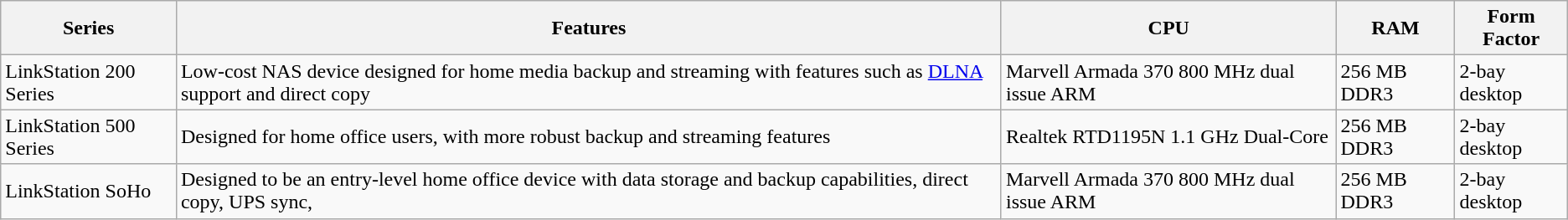<table class="wikitable">
<tr>
<th>Series</th>
<th>Features</th>
<th>CPU</th>
<th>RAM</th>
<th>Form Factor</th>
</tr>
<tr>
<td>LinkStation 200 Series</td>
<td>Low-cost NAS device designed for home media backup and streaming with features such as <a href='#'>DLNA</a> support and direct copy</td>
<td>Marvell Armada 370 800 MHz dual issue ARM</td>
<td>256 MB DDR3</td>
<td>2-bay desktop</td>
</tr>
<tr>
<td>LinkStation 500 Series</td>
<td>Designed for home office users, with more robust backup and streaming features</td>
<td>Realtek RTD1195N 1.1 GHz Dual-Core</td>
<td>256 MB DDR3</td>
<td>2-bay desktop</td>
</tr>
<tr>
<td>LinkStation SoHo</td>
<td>Designed to be an entry-level home office device with data storage and backup capabilities, direct copy, UPS sync,</td>
<td>Marvell Armada 370 800 MHz dual issue ARM</td>
<td>256 MB DDR3</td>
<td>2-bay desktop</td>
</tr>
</table>
